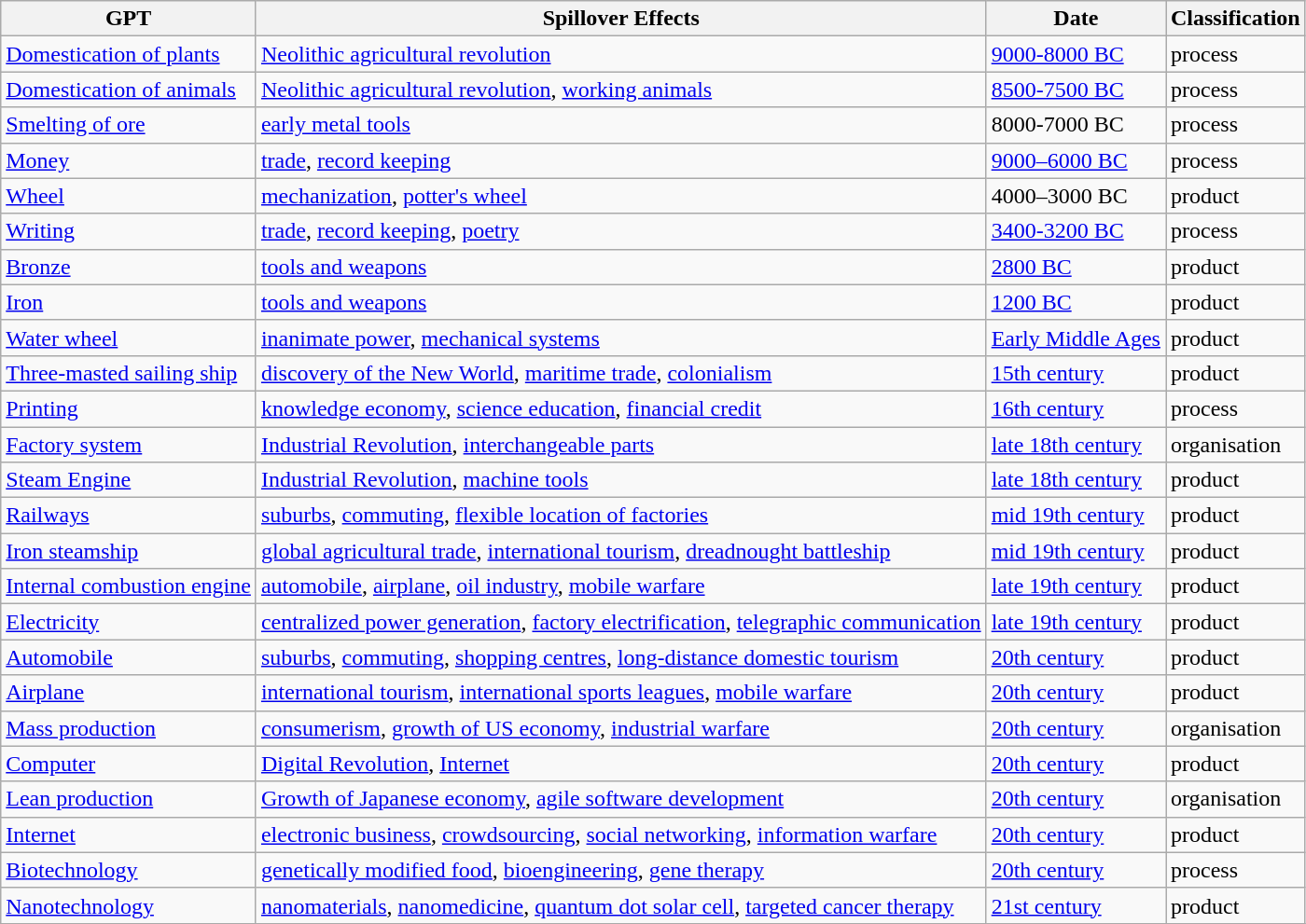<table class="wikitable">
<tr>
<th>GPT</th>
<th>Spillover Effects</th>
<th>Date</th>
<th>Classification</th>
</tr>
<tr>
<td><a href='#'>Domestication of plants</a></td>
<td><a href='#'>Neolithic agricultural revolution</a></td>
<td><a href='#'>9000-8000 BC</a></td>
<td>process</td>
</tr>
<tr>
<td><a href='#'>Domestication of animals</a></td>
<td><a href='#'>Neolithic agricultural revolution</a>, <a href='#'>working animals</a></td>
<td><a href='#'>8500-7500 BC</a></td>
<td>process</td>
</tr>
<tr>
<td><a href='#'>Smelting of ore</a></td>
<td><a href='#'>early metal tools</a></td>
<td>8000-7000 BC</td>
<td>process</td>
</tr>
<tr>
<td><a href='#'>Money</a></td>
<td><a href='#'>trade</a>, <a href='#'>record keeping</a></td>
<td><a href='#'>9000–6000 BC</a></td>
<td>process</td>
</tr>
<tr>
<td><a href='#'>Wheel</a></td>
<td><a href='#'>mechanization</a>, <a href='#'>potter's wheel</a></td>
<td>4000–3000 BC</td>
<td>product</td>
</tr>
<tr>
<td><a href='#'>Writing</a></td>
<td><a href='#'>trade</a>, <a href='#'>record keeping</a>, <a href='#'>poetry</a></td>
<td><a href='#'>3400-3200 BC</a></td>
<td>process</td>
</tr>
<tr>
<td><a href='#'>Bronze</a></td>
<td><a href='#'>tools and weapons</a></td>
<td><a href='#'>2800 BC</a></td>
<td>product</td>
</tr>
<tr>
<td><a href='#'>Iron</a></td>
<td><a href='#'>tools and weapons</a></td>
<td><a href='#'>1200 BC</a></td>
<td>product</td>
</tr>
<tr>
<td><a href='#'>Water wheel</a></td>
<td><a href='#'>inanimate power</a>, <a href='#'>mechanical systems</a></td>
<td><a href='#'>Early Middle Ages</a></td>
<td>product</td>
</tr>
<tr>
<td><a href='#'>Three-masted sailing ship</a></td>
<td><a href='#'>discovery of the New World</a>, <a href='#'>maritime trade</a>, <a href='#'>colonialism</a></td>
<td><a href='#'>15th century</a></td>
<td>product</td>
</tr>
<tr>
<td><a href='#'>Printing</a></td>
<td><a href='#'>knowledge economy</a>, <a href='#'>science education</a>, <a href='#'>financial credit</a></td>
<td><a href='#'>16th century</a></td>
<td>process</td>
</tr>
<tr>
<td><a href='#'>Factory system</a></td>
<td><a href='#'>Industrial Revolution</a>, <a href='#'>interchangeable parts</a></td>
<td><a href='#'>late 18th century</a></td>
<td>organisation</td>
</tr>
<tr>
<td><a href='#'>Steam Engine</a></td>
<td><a href='#'>Industrial Revolution</a>, <a href='#'>machine tools</a></td>
<td><a href='#'>late 18th century</a></td>
<td>product</td>
</tr>
<tr>
<td><a href='#'>Railways</a></td>
<td><a href='#'>suburbs</a>, <a href='#'>commuting</a>, <a href='#'>flexible location of factories</a></td>
<td><a href='#'>mid 19th century</a></td>
<td>product</td>
</tr>
<tr>
<td><a href='#'>Iron steamship</a></td>
<td><a href='#'>global agricultural trade</a>, <a href='#'>international tourism</a>, <a href='#'>dreadnought battleship</a></td>
<td><a href='#'>mid 19th century</a></td>
<td>product</td>
</tr>
<tr>
<td><a href='#'>Internal combustion engine</a></td>
<td><a href='#'>automobile</a>, <a href='#'>airplane</a>, <a href='#'>oil industry</a>, <a href='#'>mobile warfare</a></td>
<td><a href='#'>late 19th century</a></td>
<td>product</td>
</tr>
<tr>
<td><a href='#'>Electricity</a></td>
<td><a href='#'>centralized power generation</a>, <a href='#'>factory electrification</a>, <a href='#'>telegraphic communication</a></td>
<td><a href='#'>late 19th century</a></td>
<td>product</td>
</tr>
<tr>
<td><a href='#'>Automobile</a></td>
<td><a href='#'>suburbs</a>, <a href='#'>commuting</a>, <a href='#'>shopping centres</a>, <a href='#'>long-distance domestic tourism</a></td>
<td><a href='#'>20th century</a></td>
<td>product</td>
</tr>
<tr>
<td><a href='#'>Airplane</a></td>
<td><a href='#'>international tourism</a>, <a href='#'>international sports leagues</a>, <a href='#'>mobile warfare</a></td>
<td><a href='#'>20th century</a></td>
<td>product</td>
</tr>
<tr>
<td><a href='#'>Mass production</a></td>
<td><a href='#'>consumerism</a>, <a href='#'>growth of US economy</a>, <a href='#'>industrial warfare</a></td>
<td><a href='#'>20th century</a></td>
<td>organisation</td>
</tr>
<tr>
<td><a href='#'>Computer</a></td>
<td><a href='#'>Digital Revolution</a>, <a href='#'>Internet</a></td>
<td><a href='#'>20th century</a></td>
<td>product</td>
</tr>
<tr>
<td><a href='#'>Lean production</a></td>
<td><a href='#'>Growth of Japanese economy</a>, <a href='#'>agile software development</a></td>
<td><a href='#'>20th century</a></td>
<td>organisation</td>
</tr>
<tr>
<td><a href='#'>Internet</a></td>
<td><a href='#'>electronic business</a>, <a href='#'>crowdsourcing</a>, <a href='#'>social networking</a>, <a href='#'>information warfare</a></td>
<td><a href='#'>20th century</a></td>
<td>product</td>
</tr>
<tr>
<td><a href='#'>Biotechnology</a></td>
<td><a href='#'>genetically modified food</a>, <a href='#'>bioengineering</a>, <a href='#'>gene therapy</a></td>
<td><a href='#'>20th century</a></td>
<td>process</td>
</tr>
<tr>
<td><a href='#'>Nanotechnology</a></td>
<td><a href='#'>nanomaterials</a>, <a href='#'>nanomedicine</a>, <a href='#'>quantum dot solar cell</a>, <a href='#'>targeted cancer therapy</a></td>
<td><a href='#'>21st century</a></td>
<td>product</td>
</tr>
<tr>
</tr>
</table>
